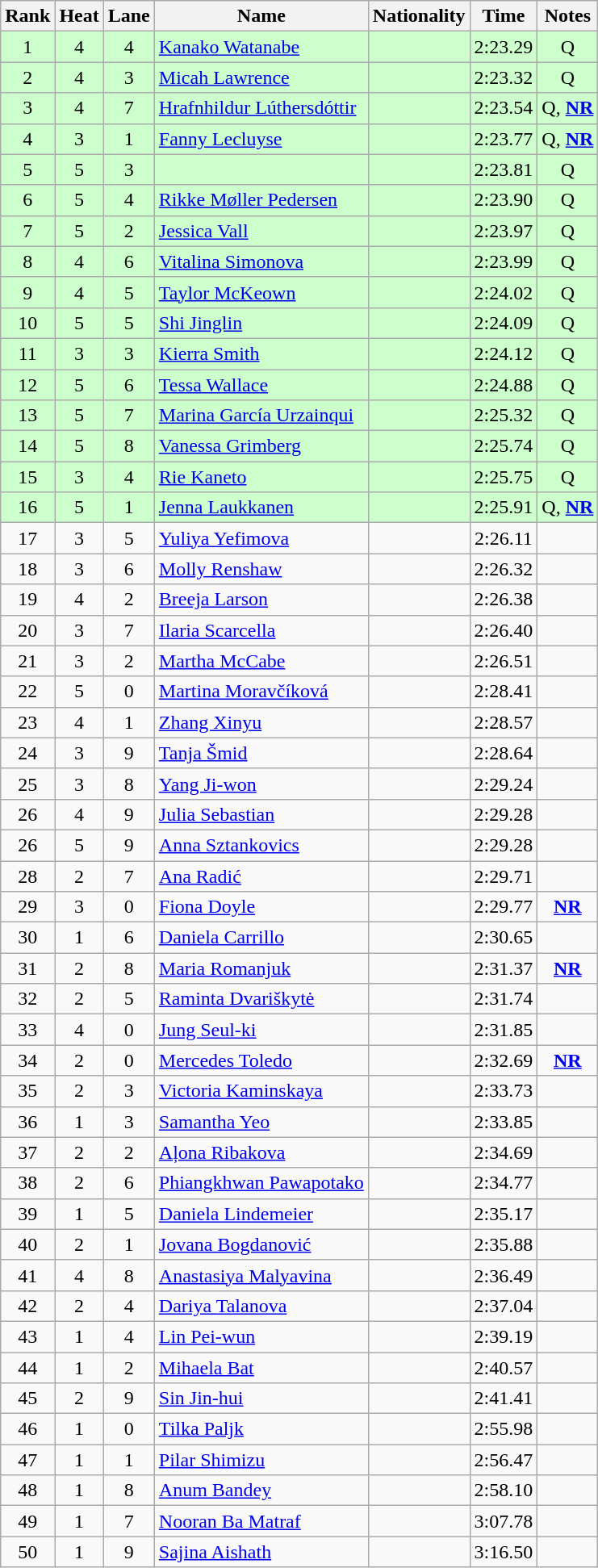<table class="wikitable sortable" style="text-align:center">
<tr>
<th>Rank</th>
<th>Heat</th>
<th>Lane</th>
<th>Name</th>
<th>Nationality</th>
<th>Time</th>
<th>Notes</th>
</tr>
<tr bgcolor=ccffcc>
<td>1</td>
<td>4</td>
<td>4</td>
<td align=left><a href='#'>Kanako Watanabe</a></td>
<td align=left></td>
<td>2:23.29</td>
<td>Q</td>
</tr>
<tr bgcolor=ccffcc>
<td>2</td>
<td>4</td>
<td>3</td>
<td align=left><a href='#'>Micah Lawrence</a></td>
<td align=left></td>
<td>2:23.32</td>
<td>Q</td>
</tr>
<tr bgcolor=ccffcc>
<td>3</td>
<td>4</td>
<td>7</td>
<td align=left><a href='#'>Hrafnhildur Lúthersdóttir</a></td>
<td align=left></td>
<td>2:23.54</td>
<td>Q, <strong><a href='#'>NR</a></strong></td>
</tr>
<tr bgcolor=ccffcc>
<td>4</td>
<td>3</td>
<td>1</td>
<td align=left><a href='#'>Fanny Lecluyse</a></td>
<td align=left></td>
<td>2:23.77</td>
<td>Q, <strong><a href='#'>NR</a></strong></td>
</tr>
<tr bgcolor=ccffcc>
<td>5</td>
<td>5</td>
<td>3</td>
<td align=left></td>
<td align=left></td>
<td>2:23.81</td>
<td>Q</td>
</tr>
<tr bgcolor=ccffcc>
<td>6</td>
<td>5</td>
<td>4</td>
<td align=left><a href='#'>Rikke Møller Pedersen</a></td>
<td align=left></td>
<td>2:23.90</td>
<td>Q</td>
</tr>
<tr bgcolor=ccffcc>
<td>7</td>
<td>5</td>
<td>2</td>
<td align=left><a href='#'>Jessica Vall</a></td>
<td align=left></td>
<td>2:23.97</td>
<td>Q</td>
</tr>
<tr bgcolor=ccffcc>
<td>8</td>
<td>4</td>
<td>6</td>
<td align=left><a href='#'>Vitalina Simonova</a></td>
<td align=left></td>
<td>2:23.99</td>
<td>Q</td>
</tr>
<tr bgcolor=ccffcc>
<td>9</td>
<td>4</td>
<td>5</td>
<td align=left><a href='#'>Taylor McKeown</a></td>
<td align=left></td>
<td>2:24.02</td>
<td>Q</td>
</tr>
<tr bgcolor=ccffcc>
<td>10</td>
<td>5</td>
<td>5</td>
<td align=left><a href='#'>Shi Jinglin</a></td>
<td align=left></td>
<td>2:24.09</td>
<td>Q</td>
</tr>
<tr bgcolor=ccffcc>
<td>11</td>
<td>3</td>
<td>3</td>
<td align=left><a href='#'>Kierra Smith</a></td>
<td align=left></td>
<td>2:24.12</td>
<td>Q</td>
</tr>
<tr bgcolor=ccffcc>
<td>12</td>
<td>5</td>
<td>6</td>
<td align=left><a href='#'>Tessa Wallace</a></td>
<td align=left></td>
<td>2:24.88</td>
<td>Q</td>
</tr>
<tr bgcolor=ccffcc>
<td>13</td>
<td>5</td>
<td>7</td>
<td align=left><a href='#'>Marina García Urzainqui</a></td>
<td align=left></td>
<td>2:25.32</td>
<td>Q</td>
</tr>
<tr bgcolor=ccffcc>
<td>14</td>
<td>5</td>
<td>8</td>
<td align=left><a href='#'>Vanessa Grimberg</a></td>
<td align=left></td>
<td>2:25.74</td>
<td>Q</td>
</tr>
<tr bgcolor=ccffcc>
<td>15</td>
<td>3</td>
<td>4</td>
<td align=left><a href='#'>Rie Kaneto</a></td>
<td align=left></td>
<td>2:25.75</td>
<td>Q</td>
</tr>
<tr bgcolor=ccffcc>
<td>16</td>
<td>5</td>
<td>1</td>
<td align=left><a href='#'>Jenna Laukkanen</a></td>
<td align=left></td>
<td>2:25.91</td>
<td>Q, <strong><a href='#'>NR</a></strong></td>
</tr>
<tr>
<td>17</td>
<td>3</td>
<td>5</td>
<td align=left><a href='#'>Yuliya Yefimova</a></td>
<td align=left></td>
<td>2:26.11</td>
<td></td>
</tr>
<tr>
<td>18</td>
<td>3</td>
<td>6</td>
<td align=left><a href='#'>Molly Renshaw</a></td>
<td align=left></td>
<td>2:26.32</td>
<td></td>
</tr>
<tr>
<td>19</td>
<td>4</td>
<td>2</td>
<td align=left><a href='#'>Breeja Larson</a></td>
<td align=left></td>
<td>2:26.38</td>
<td></td>
</tr>
<tr>
<td>20</td>
<td>3</td>
<td>7</td>
<td align=left><a href='#'>Ilaria Scarcella</a></td>
<td align=left></td>
<td>2:26.40</td>
<td></td>
</tr>
<tr>
<td>21</td>
<td>3</td>
<td>2</td>
<td align=left><a href='#'>Martha McCabe</a></td>
<td align=left></td>
<td>2:26.51</td>
<td></td>
</tr>
<tr>
<td>22</td>
<td>5</td>
<td>0</td>
<td align=left><a href='#'>Martina Moravčíková</a></td>
<td align=left></td>
<td>2:28.41</td>
<td></td>
</tr>
<tr>
<td>23</td>
<td>4</td>
<td>1</td>
<td align=left><a href='#'>Zhang Xinyu</a></td>
<td align=left></td>
<td>2:28.57</td>
<td></td>
</tr>
<tr>
<td>24</td>
<td>3</td>
<td>9</td>
<td align=left><a href='#'>Tanja Šmid</a></td>
<td align=left></td>
<td>2:28.64</td>
<td></td>
</tr>
<tr>
<td>25</td>
<td>3</td>
<td>8</td>
<td align=left><a href='#'>Yang Ji-won</a></td>
<td align=left></td>
<td>2:29.24</td>
<td></td>
</tr>
<tr>
<td>26</td>
<td>4</td>
<td>9</td>
<td align=left><a href='#'>Julia Sebastian</a></td>
<td align=left></td>
<td>2:29.28</td>
<td></td>
</tr>
<tr>
<td>26</td>
<td>5</td>
<td>9</td>
<td align=left><a href='#'>Anna Sztankovics</a></td>
<td align=left></td>
<td>2:29.28</td>
<td></td>
</tr>
<tr>
<td>28</td>
<td>2</td>
<td>7</td>
<td align=left><a href='#'>Ana Radić</a></td>
<td align=left></td>
<td>2:29.71</td>
<td></td>
</tr>
<tr>
<td>29</td>
<td>3</td>
<td>0</td>
<td align=left><a href='#'>Fiona Doyle</a></td>
<td align=left></td>
<td>2:29.77</td>
<td><strong><a href='#'>NR</a></strong></td>
</tr>
<tr>
<td>30</td>
<td>1</td>
<td>6</td>
<td align=left><a href='#'>Daniela Carrillo</a></td>
<td align=left></td>
<td>2:30.65</td>
<td></td>
</tr>
<tr>
<td>31</td>
<td>2</td>
<td>8</td>
<td align=left><a href='#'>Maria Romanjuk</a></td>
<td align=left></td>
<td>2:31.37</td>
<td><strong><a href='#'>NR</a></strong></td>
</tr>
<tr>
<td>32</td>
<td>2</td>
<td>5</td>
<td align=left><a href='#'>Raminta Dvariškytė</a></td>
<td align=left></td>
<td>2:31.74</td>
<td></td>
</tr>
<tr>
<td>33</td>
<td>4</td>
<td>0</td>
<td align=left><a href='#'>Jung Seul-ki</a></td>
<td align=left></td>
<td>2:31.85</td>
<td></td>
</tr>
<tr>
<td>34</td>
<td>2</td>
<td>0</td>
<td align=left><a href='#'>Mercedes Toledo</a></td>
<td align=left></td>
<td>2:32.69</td>
<td><strong><a href='#'>NR</a></strong></td>
</tr>
<tr>
<td>35</td>
<td>2</td>
<td>3</td>
<td align=left><a href='#'>Victoria Kaminskaya</a></td>
<td align=left></td>
<td>2:33.73</td>
<td></td>
</tr>
<tr>
<td>36</td>
<td>1</td>
<td>3</td>
<td align=left><a href='#'>Samantha Yeo</a></td>
<td align=left></td>
<td>2:33.85</td>
<td></td>
</tr>
<tr>
<td>37</td>
<td>2</td>
<td>2</td>
<td align=left><a href='#'>Aļona Ribakova</a></td>
<td align=left></td>
<td>2:34.69</td>
<td></td>
</tr>
<tr>
<td>38</td>
<td>2</td>
<td>6</td>
<td align=left><a href='#'>Phiangkhwan Pawapotako</a></td>
<td align=left></td>
<td>2:34.77</td>
<td></td>
</tr>
<tr>
<td>39</td>
<td>1</td>
<td>5</td>
<td align=left><a href='#'>Daniela Lindemeier</a></td>
<td align=left></td>
<td>2:35.17</td>
<td></td>
</tr>
<tr>
<td>40</td>
<td>2</td>
<td>1</td>
<td align=left><a href='#'>Jovana Bogdanović</a></td>
<td align=left></td>
<td>2:35.88</td>
<td></td>
</tr>
<tr>
<td>41</td>
<td>4</td>
<td>8</td>
<td align=left><a href='#'>Anastasiya Malyavina</a></td>
<td align=left></td>
<td>2:36.49</td>
<td></td>
</tr>
<tr>
<td>42</td>
<td>2</td>
<td>4</td>
<td align=left><a href='#'>Dariya Talanova</a></td>
<td align=left></td>
<td>2:37.04</td>
<td></td>
</tr>
<tr>
<td>43</td>
<td>1</td>
<td>4</td>
<td align=left><a href='#'>Lin Pei-wun</a></td>
<td align=left></td>
<td>2:39.19</td>
<td></td>
</tr>
<tr>
<td>44</td>
<td>1</td>
<td>2</td>
<td align=left><a href='#'>Mihaela Bat</a></td>
<td align=left></td>
<td>2:40.57</td>
<td></td>
</tr>
<tr>
<td>45</td>
<td>2</td>
<td>9</td>
<td align=left><a href='#'>Sin Jin-hui</a></td>
<td align=left></td>
<td>2:41.41</td>
<td></td>
</tr>
<tr>
<td>46</td>
<td>1</td>
<td>0</td>
<td align=left><a href='#'>Tilka Paljk</a></td>
<td align=left></td>
<td>2:55.98</td>
<td></td>
</tr>
<tr>
<td>47</td>
<td>1</td>
<td>1</td>
<td align=left><a href='#'>Pilar Shimizu</a></td>
<td align=left></td>
<td>2:56.47</td>
<td></td>
</tr>
<tr>
<td>48</td>
<td>1</td>
<td>8</td>
<td align=left><a href='#'>Anum Bandey</a></td>
<td align=left></td>
<td>2:58.10</td>
<td></td>
</tr>
<tr>
<td>49</td>
<td>1</td>
<td>7</td>
<td align=left><a href='#'>Nooran Ba Matraf</a></td>
<td align=left></td>
<td>3:07.78</td>
<td></td>
</tr>
<tr>
<td>50</td>
<td>1</td>
<td>9</td>
<td align=left><a href='#'>Sajina Aishath</a></td>
<td align=left></td>
<td>3:16.50</td>
<td></td>
</tr>
</table>
